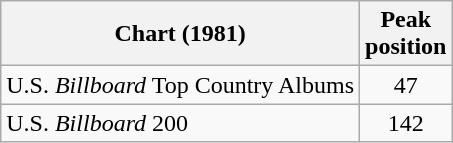<table class="wikitable">
<tr>
<th>Chart (1981)</th>
<th>Peak<br>position</th>
</tr>
<tr>
<td>U.S. <em>Billboard</em> Top Country Albums</td>
<td align="center">47</td>
</tr>
<tr>
<td>U.S. <em>Billboard</em> 200</td>
<td align="center">142</td>
</tr>
</table>
